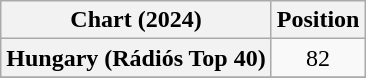<table class="wikitable sortable plainrowheaders" style="text-align:center">
<tr>
<th>Chart (2024)</th>
<th>Position</th>
</tr>
<tr>
<th scope="row">Hungary (Rádiós Top 40)</th>
<td>82</td>
</tr>
<tr>
</tr>
</table>
